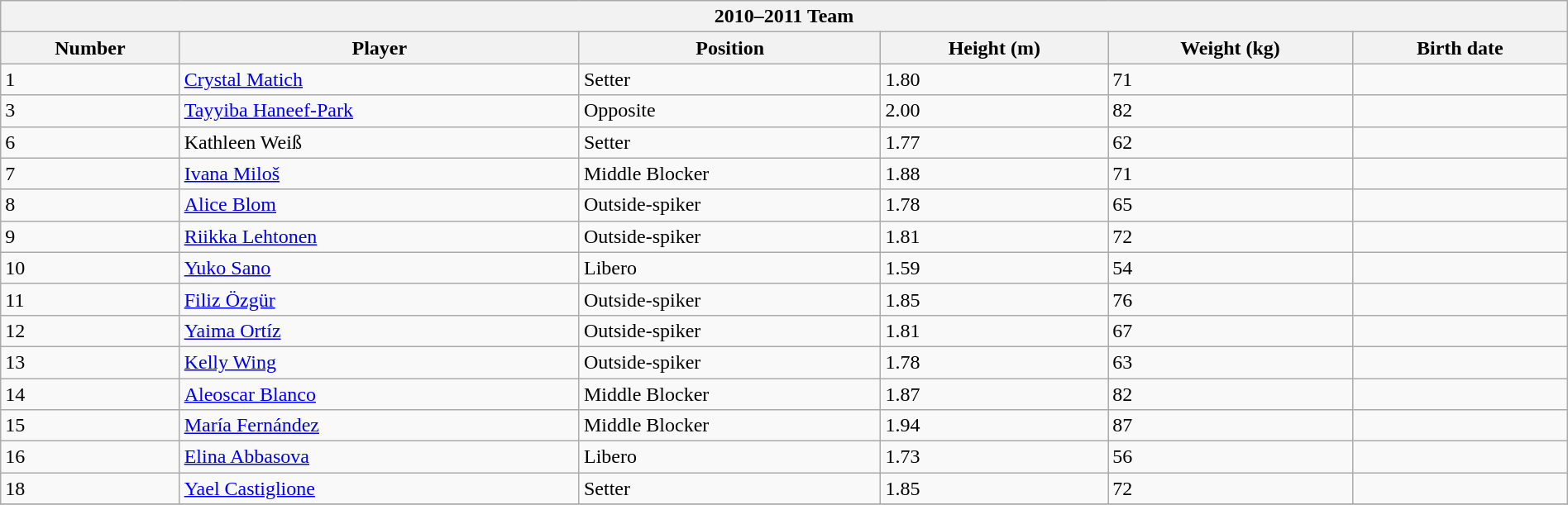<table class="wikitable collapsible collapsed" style="width:100%">
<tr>
<th colspan=6><strong>2010–2011 Team</strong></th>
</tr>
<tr>
<th>Number</th>
<th>Player</th>
<th>Position</th>
<th>Height (m)</th>
<th>Weight (kg)</th>
<th>Birth date</th>
</tr>
<tr>
<td>1</td>
<td> <a href='#'>Crystal Matich</a></td>
<td>Setter</td>
<td>1.80</td>
<td>71</td>
<td></td>
</tr>
<tr>
<td>3</td>
<td> <a href='#'>Tayyiba Haneef-Park</a></td>
<td>Opposite</td>
<td>2.00</td>
<td>82</td>
<td></td>
</tr>
<tr>
<td>6</td>
<td> Kathleen Weiß</td>
<td>Setter</td>
<td>1.77</td>
<td>62</td>
<td></td>
</tr>
<tr>
<td>7</td>
<td> <a href='#'>Ivana Miloš</a></td>
<td>Middle Blocker</td>
<td>1.88</td>
<td>71</td>
<td></td>
</tr>
<tr>
<td>8</td>
<td> <a href='#'>Alice Blom</a></td>
<td>Outside-spiker</td>
<td>1.78</td>
<td>65</td>
<td></td>
</tr>
<tr>
<td>9</td>
<td> <a href='#'>Riikka Lehtonen</a></td>
<td>Outside-spiker</td>
<td>1.81</td>
<td>72</td>
<td></td>
</tr>
<tr>
<td>10</td>
<td> <a href='#'>Yuko Sano</a></td>
<td>Libero</td>
<td>1.59</td>
<td>54</td>
<td></td>
</tr>
<tr>
<td>11</td>
<td> <a href='#'>Filiz Özgür</a></td>
<td>Outside-spiker</td>
<td>1.85</td>
<td>76</td>
<td></td>
</tr>
<tr>
<td>12</td>
<td> <a href='#'>Yaima Ortíz</a></td>
<td>Outside-spiker</td>
<td>1.81</td>
<td>67</td>
<td></td>
</tr>
<tr>
<td>13</td>
<td> <a href='#'>Kelly Wing</a></td>
<td>Outside-spiker</td>
<td>1.78</td>
<td>63</td>
<td></td>
</tr>
<tr>
<td>14</td>
<td> <a href='#'>Aleoscar Blanco</a></td>
<td>Middle Blocker</td>
<td>1.87</td>
<td>82</td>
<td></td>
</tr>
<tr>
<td>15</td>
<td> <a href='#'>María Fernández</a></td>
<td>Middle Blocker</td>
<td>1.94</td>
<td>87</td>
<td></td>
</tr>
<tr>
<td>16</td>
<td> <a href='#'>Elina Abbasova</a></td>
<td>Libero</td>
<td>1.73</td>
<td>56</td>
<td></td>
</tr>
<tr>
<td>18</td>
<td> <a href='#'>Yael Castiglione</a></td>
<td>Setter</td>
<td>1.85</td>
<td>72</td>
<td></td>
</tr>
<tr>
</tr>
</table>
